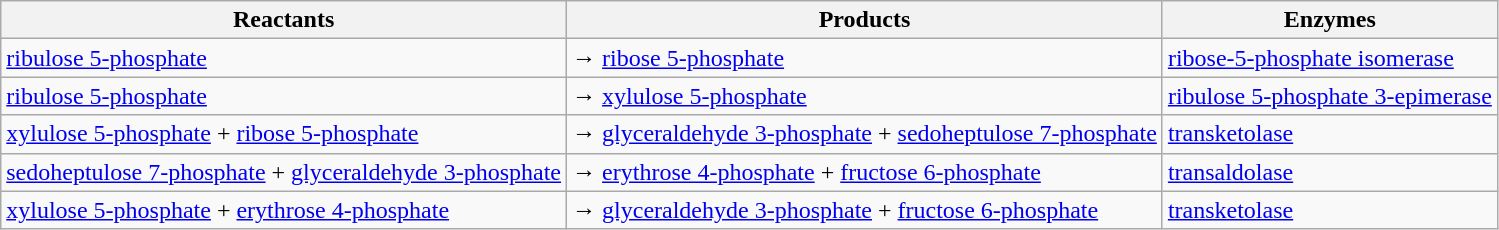<table class="wikitable">
<tr>
<th>Reactants</th>
<th>Products</th>
<th>Enzymes</th>
</tr>
<tr>
<td><a href='#'>ribulose 5-phosphate</a></td>
<td>→ <a href='#'>ribose 5-phosphate</a></td>
<td><a href='#'>ribose-5-phosphate isomerase</a></td>
</tr>
<tr>
<td><a href='#'>ribulose 5-phosphate</a></td>
<td>→ <a href='#'>xylulose 5-phosphate</a></td>
<td><a href='#'>ribulose 5-phosphate 3-epimerase</a></td>
</tr>
<tr>
<td><a href='#'>xylulose 5-phosphate</a> + <a href='#'>ribose 5-phosphate</a></td>
<td>→ <a href='#'>glyceraldehyde 3-phosphate</a> + <a href='#'>sedoheptulose 7-phosphate</a></td>
<td><a href='#'>transketolase</a></td>
</tr>
<tr>
<td><a href='#'>sedoheptulose 7-phosphate</a> + <a href='#'>glyceraldehyde 3-phosphate</a></td>
<td>→ <a href='#'>erythrose 4-phosphate</a> + <a href='#'>fructose 6-phosphate</a></td>
<td><a href='#'>transaldolase</a></td>
</tr>
<tr>
<td><a href='#'>xylulose 5-phosphate</a> + <a href='#'>erythrose 4-phosphate</a></td>
<td>→ <a href='#'>glyceraldehyde 3-phosphate</a> + <a href='#'>fructose 6-phosphate</a></td>
<td><a href='#'>transketolase</a></td>
</tr>
</table>
